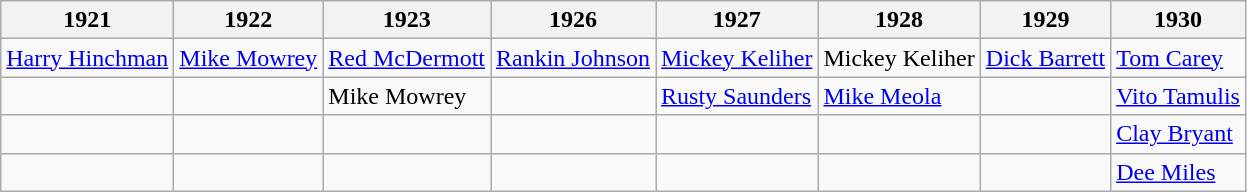<table class="wikitable">
<tr>
<th><strong>1921</strong></th>
<th><strong>1922</strong></th>
<th><strong>1923</strong></th>
<th><strong>1926</strong></th>
<th><strong>1927</strong></th>
<th><strong>1928</strong></th>
<th><strong>1929</strong></th>
<th><strong>1930</strong></th>
</tr>
<tr>
<td><a href='#'>Harry Hinchman</a></td>
<td><a href='#'>Mike Mowrey</a></td>
<td><a href='#'>Red McDermott</a></td>
<td><a href='#'>Rankin Johnson</a></td>
<td><a href='#'>Mickey Keliher</a></td>
<td>Mickey Keliher</td>
<td><a href='#'>Dick Barrett</a></td>
<td><a href='#'>Tom Carey</a></td>
</tr>
<tr>
<td></td>
<td></td>
<td>Mike Mowrey</td>
<td></td>
<td><a href='#'>Rusty Saunders</a></td>
<td><a href='#'>Mike Meola</a></td>
<td></td>
<td><a href='#'>Vito Tamulis</a></td>
</tr>
<tr>
<td></td>
<td></td>
<td></td>
<td></td>
<td></td>
<td></td>
<td></td>
<td><a href='#'>Clay Bryant</a></td>
</tr>
<tr>
<td></td>
<td></td>
<td></td>
<td></td>
<td></td>
<td></td>
<td></td>
<td><a href='#'>Dee Miles</a></td>
</tr>
</table>
